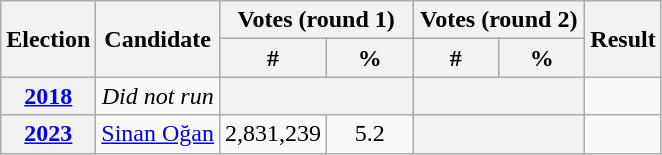<table class=wikitable style="text-align:center">
<tr>
<th rowspan=2>Election</th>
<th rowspan=2>Candidate</th>
<th colspan=2>Votes (round 1)</th>
<th colspan=2>Votes (round 2)</th>
<th rowspan=2>Result</th>
</tr>
<tr>
<th style="width:50px">#</th>
<th style="width:50px">%</th>
<th style="width:50px">#</th>
<th style="width:50px">%</th>
</tr>
<tr>
<th><a href='#'>2018</a></th>
<td><em>Did not run</em></td>
<th colspan=2></th>
<th colspan=2></th>
<td></td>
</tr>
<tr>
<th><a href='#'>2023</a></th>
<td><a href='#'>Sinan Oğan</a></td>
<td>2,831,239</td>
<td>5.2</td>
<th colspan=2></th>
<td></td>
</tr>
</table>
